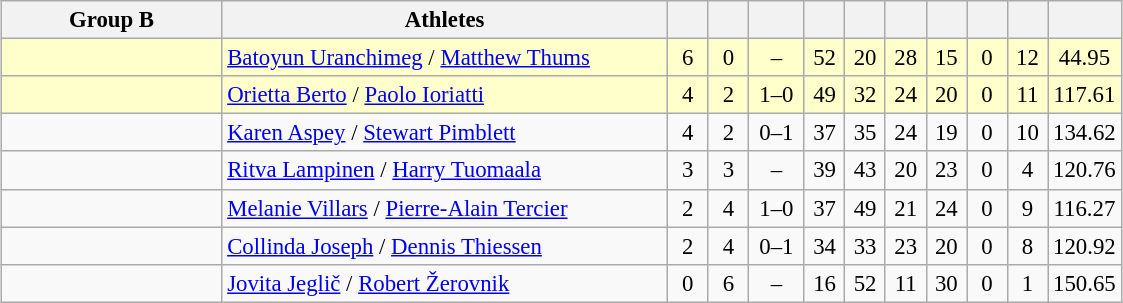<table>
<tr>
<td valign=top width=10%><br><table class="wikitable" style="font-size:95%; text-align:center;">
<tr>
<th width=140>Group B</th>
<th width=290>Athletes</th>
<th width=20></th>
<th width=20></th>
<th width=30></th>
<th width=20></th>
<th width=20></th>
<th width=20></th>
<th width=20></th>
<th width=20></th>
<th width=20></th>
<th width=20></th>
</tr>
<tr bgcolor=#ffffcc>
<td style="text-align:left;"></td>
<td style="text-align:left;"><a href='#'>Batoyun Uranchimeg</a> / <a href='#'>Matthew Thums</a></td>
<td>6</td>
<td>0</td>
<td>–</td>
<td>52</td>
<td>20</td>
<td>28</td>
<td>15</td>
<td>0</td>
<td>12</td>
<td>44.95</td>
</tr>
<tr bgcolor=#ffffcc>
<td style="text-align:left;"></td>
<td style="text-align:left;"><a href='#'>Orietta Berto</a> / <a href='#'>Paolo Ioriatti</a></td>
<td>4</td>
<td>2</td>
<td>1–0</td>
<td>49</td>
<td>32</td>
<td>24</td>
<td>20</td>
<td>0</td>
<td>11</td>
<td>117.61</td>
</tr>
<tr>
<td style="text-align:left;"></td>
<td style="text-align:left;"><a href='#'>Karen Aspey</a> / <a href='#'>Stewart Pimblett</a></td>
<td>4</td>
<td>2</td>
<td>0–1</td>
<td>37</td>
<td>35</td>
<td>24</td>
<td>19</td>
<td>0</td>
<td>10</td>
<td>134.62</td>
</tr>
<tr>
<td style="text-align:left;"></td>
<td style="text-align:left;"><a href='#'>Ritva Lampinen</a> / <a href='#'>Harry Tuomaala</a></td>
<td>3</td>
<td>3</td>
<td>–</td>
<td>39</td>
<td>43</td>
<td>20</td>
<td>23</td>
<td>0</td>
<td>4</td>
<td>120.76</td>
</tr>
<tr>
<td style="text-align:left;"></td>
<td style="text-align:left;"><a href='#'>Melanie Villars</a> / <a href='#'>Pierre-Alain Tercier</a></td>
<td>2</td>
<td>4</td>
<td>1–0</td>
<td>37</td>
<td>49</td>
<td>21</td>
<td>24</td>
<td>0</td>
<td>9</td>
<td>116.27</td>
</tr>
<tr>
<td style="text-align:left;"></td>
<td style="text-align:left;"><a href='#'>Collinda Joseph</a> / <a href='#'>Dennis Thiessen</a></td>
<td>2</td>
<td>4</td>
<td>0–1</td>
<td>34</td>
<td>33</td>
<td>23</td>
<td>20</td>
<td>0</td>
<td>8</td>
<td>120.92</td>
</tr>
<tr>
<td style="text-align:left;"></td>
<td style="text-align:left;"><a href='#'>Jovita Jeglič</a> / <a href='#'>Robert Žerovnik</a></td>
<td>0</td>
<td>6</td>
<td>–</td>
<td>16</td>
<td>52</td>
<td>11</td>
<td>30</td>
<td>0</td>
<td>1</td>
<td>150.65</td>
</tr>
</table>
</td>
</tr>
</table>
